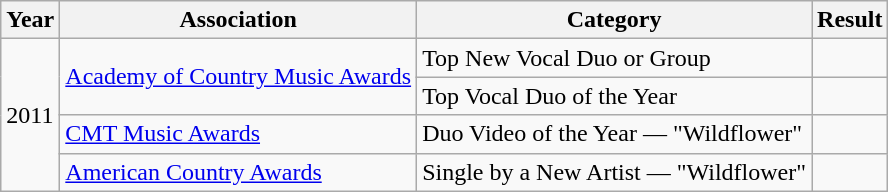<table class="wikitable">
<tr>
<th>Year</th>
<th>Association</th>
<th>Category</th>
<th>Result</th>
</tr>
<tr>
<td rowspan="4">2011</td>
<td rowspan="2"><a href='#'>Academy of Country Music Awards</a></td>
<td>Top New Vocal Duo or Group</td>
<td></td>
</tr>
<tr>
<td>Top Vocal Duo of the Year</td>
<td></td>
</tr>
<tr>
<td><a href='#'>CMT Music Awards</a></td>
<td>Duo Video of the Year — "Wildflower"</td>
<td></td>
</tr>
<tr>
<td><a href='#'>American Country Awards</a></td>
<td>Single by a New Artist — "Wildflower"</td>
<td></td>
</tr>
</table>
